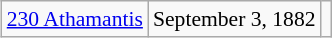<table class="wikitable" align="right" style="margin: 1em; margin-top: 0; font-size: 0.9em;">
<tr>
<td><a href='#'>230 Athamantis</a></td>
<td>September 3, 1882</td>
<td></td>
</tr>
</table>
